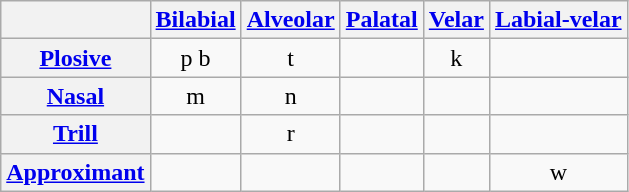<table class="wikitable" style="text-align: center;">
<tr>
<th></th>
<th><a href='#'>Bilabial</a></th>
<th><a href='#'>Alveolar</a></th>
<th><a href='#'>Palatal</a></th>
<th><a href='#'>Velar</a></th>
<th><a href='#'>Labial-velar</a></th>
</tr>
<tr>
<th><a href='#'>Plosive</a></th>
<td>p b</td>
<td>t</td>
<td></td>
<td>k</td>
<td></td>
</tr>
<tr>
<th><a href='#'>Nasal</a></th>
<td>m</td>
<td>n</td>
<td></td>
<td></td>
<td></td>
</tr>
<tr>
<th><a href='#'>Trill</a></th>
<td></td>
<td>r</td>
<td></td>
<td></td>
<td></td>
</tr>
<tr>
<th><a href='#'>Approximant</a></th>
<td></td>
<td></td>
<td></td>
<td></td>
<td>w</td>
</tr>
</table>
